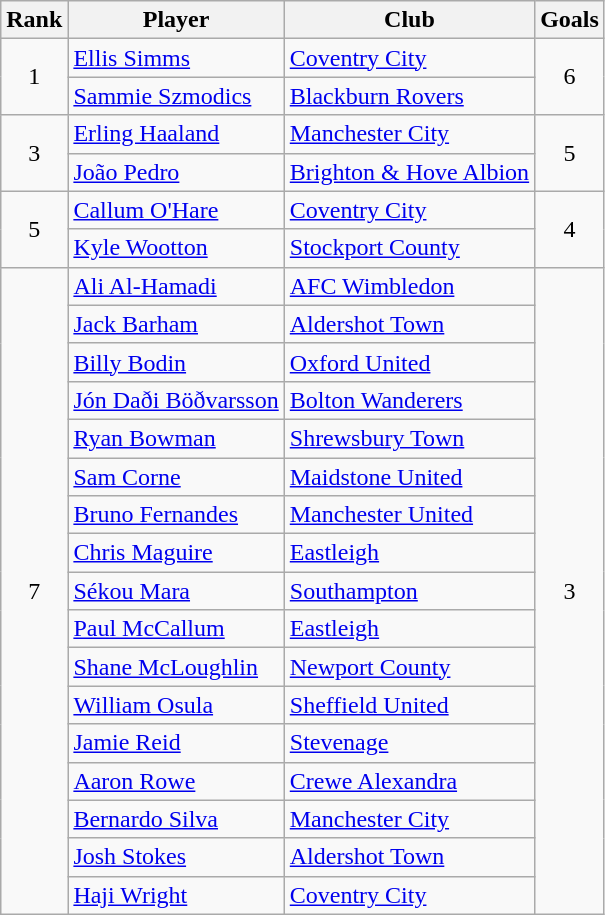<table class="wikitable sortable">
<tr>
<th>Rank</th>
<th>Player</th>
<th>Club</th>
<th>Goals</th>
</tr>
<tr>
<td rowspan="2" align="center">1</td>
<td align="left"> <a href='#'>Ellis Simms</a></td>
<td align="left"><a href='#'>Coventry City</a></td>
<td rowspan="2" align="center">6</td>
</tr>
<tr>
<td align="left"> <a href='#'>Sammie Szmodics</a></td>
<td align="left"><a href='#'>Blackburn Rovers</a></td>
</tr>
<tr>
<td align="center" rowspan="2">3</td>
<td align="left"> <a href='#'>Erling Haaland</a></td>
<td align="left"><a href='#'>Manchester City</a></td>
<td align="center" rowspan="2">5</td>
</tr>
<tr>
<td align="left"> <a href='#'>João Pedro</a></td>
<td align="left"><a href='#'>Brighton & Hove Albion</a></td>
</tr>
<tr>
<td align="center" rowspan="2">5</td>
<td align="left"> <a href='#'>Callum O'Hare</a></td>
<td align="left"><a href='#'>Coventry City</a></td>
<td align="center" rowspan="2">4</td>
</tr>
<tr>
<td align="left"> <a href='#'>Kyle Wootton</a></td>
<td align="left"><a href='#'>Stockport County</a></td>
</tr>
<tr>
<td align="center" rowspan="17">7</td>
<td align="left"> <a href='#'>Ali Al-Hamadi</a></td>
<td align="left"><a href='#'>AFC Wimbledon</a></td>
<td align="center" rowspan="17">3</td>
</tr>
<tr>
<td align="left"> <a href='#'>Jack Barham</a></td>
<td align="left"><a href='#'>Aldershot Town</a></td>
</tr>
<tr>
<td align="left"> <a href='#'>Billy Bodin</a></td>
<td align="left"><a href='#'>Oxford United</a></td>
</tr>
<tr>
<td align="left"> <a href='#'>Jón Daði Böðvarsson</a></td>
<td align="left"><a href='#'>Bolton Wanderers</a></td>
</tr>
<tr>
<td align="left"> <a href='#'>Ryan Bowman</a></td>
<td align="left"><a href='#'>Shrewsbury Town</a></td>
</tr>
<tr>
<td align="left"> <a href='#'>Sam Corne</a></td>
<td align="left"><a href='#'>Maidstone United</a></td>
</tr>
<tr>
<td align="left"> <a href='#'>Bruno Fernandes</a></td>
<td align="left"><a href='#'>Manchester United</a></td>
</tr>
<tr>
<td align="left"> <a href='#'>Chris Maguire</a></td>
<td align="left"><a href='#'>Eastleigh</a></td>
</tr>
<tr>
<td align="left"> <a href='#'>Sékou Mara</a></td>
<td align="left"><a href='#'>Southampton</a></td>
</tr>
<tr>
<td align="left"> <a href='#'>Paul McCallum</a></td>
<td align="left"><a href='#'>Eastleigh</a></td>
</tr>
<tr>
<td align="left"> <a href='#'>Shane McLoughlin</a></td>
<td align="left"><a href='#'>Newport County</a></td>
</tr>
<tr>
<td align="left"> <a href='#'>William Osula</a></td>
<td align="left"><a href='#'>Sheffield United</a></td>
</tr>
<tr>
<td align="left"> <a href='#'>Jamie Reid</a></td>
<td align="left"><a href='#'>Stevenage</a></td>
</tr>
<tr>
<td align="left"> <a href='#'>Aaron Rowe</a></td>
<td align="left"><a href='#'>Crewe Alexandra</a></td>
</tr>
<tr>
<td align="left"> <a href='#'>Bernardo Silva</a></td>
<td align="left"><a href='#'>Manchester City</a></td>
</tr>
<tr>
<td align="left"> <a href='#'>Josh Stokes</a></td>
<td align="left"><a href='#'>Aldershot Town</a></td>
</tr>
<tr>
<td align="left"> <a href='#'>Haji Wright</a></td>
<td align="left"><a href='#'>Coventry City</a></td>
</tr>
</table>
